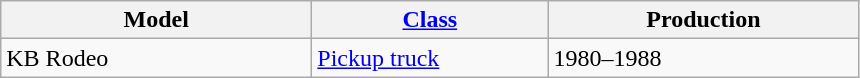<table class="wikitable">
<tr>
<th style="width:200px;">Model</th>
<th style="width:150px;"><a href='#'>Class</a></th>
<th style="width:200px;">Production</th>
</tr>
<tr>
<td valign="top">KB Rodeo</td>
<td valign="top"><a href='#'>Pickup truck</a></td>
<td valign="top">1980–1988</td>
</tr>
</table>
